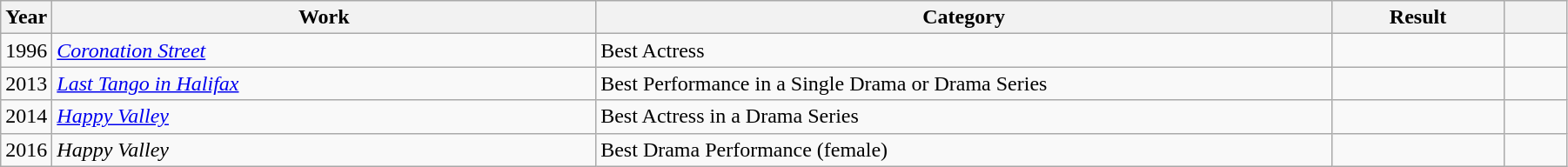<table style="width:95%;" class="wikitable sortable">
<tr>
<th style="width:3%;">Year</th>
<th>Work</th>
<th style="width:47%;">Category</th>
<th style="width:11%;">Result</th>
<th style="width:4%;" scope="col" class="unsortable"></th>
</tr>
<tr>
<td>1996</td>
<td><em><a href='#'>Coronation Street</a></em></td>
<td>Best Actress</td>
<td></td>
<td></td>
</tr>
<tr>
<td>2013</td>
<td><em><a href='#'>Last Tango in Halifax</a></em></td>
<td>Best Performance in a Single Drama or Drama Series</td>
<td></td>
<td></td>
</tr>
<tr>
<td>2014</td>
<td><em><a href='#'>Happy Valley</a></em></td>
<td>Best Actress in a Drama Series</td>
<td></td>
<td></td>
</tr>
<tr>
<td>2016</td>
<td><em>Happy Valley</em></td>
<td>Best Drama Performance (female)</td>
<td></td>
<td></td>
</tr>
</table>
